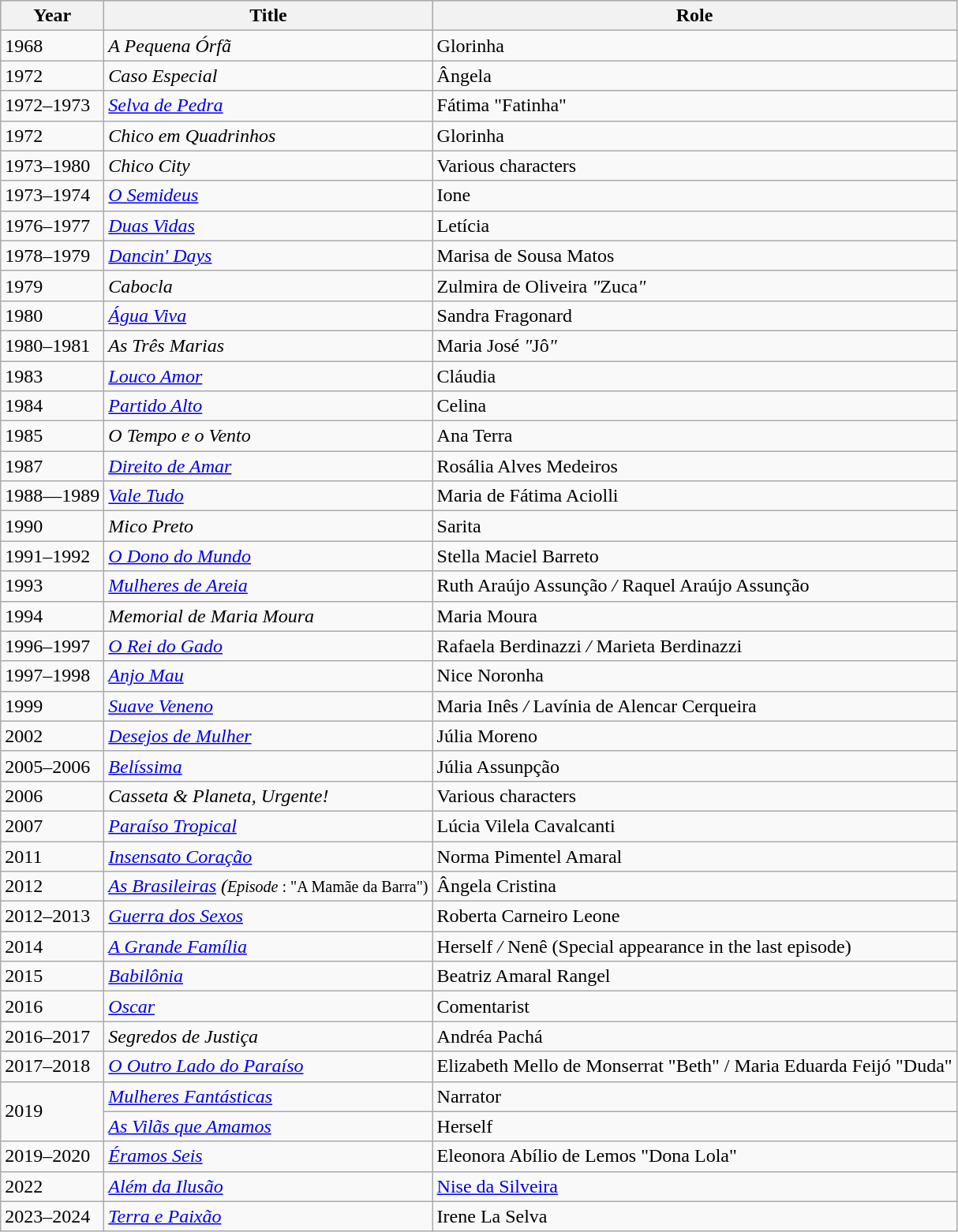<table class="wikitable">
<tr style="background:#b0c4de; text-align:center;">
<th>Year</th>
<th>Title</th>
<th>Role</th>
</tr>
<tr>
<td>1968</td>
<td><em>A Pequena Órfã</em></td>
<td>Glorinha</td>
</tr>
<tr>
<td>1972</td>
<td><em>Caso Especial</em></td>
<td>Ângela</td>
</tr>
<tr>
<td>1972–1973</td>
<td><em><a href='#'>Selva de Pedra</a></em></td>
<td>Fátima "Fatinha"</td>
</tr>
<tr>
<td>1972</td>
<td><em>Chico em Quadrinhos</em></td>
<td>Glorinha</td>
</tr>
<tr>
<td>1973–1980</td>
<td><em>Chico City</em></td>
<td>Various characters</td>
</tr>
<tr>
<td>1973–1974</td>
<td><em><a href='#'>O Semideus</a></em></td>
<td>Ione</td>
</tr>
<tr>
<td>1976–1977</td>
<td><em><a href='#'>Duas Vidas</a></em></td>
<td>Letícia</td>
</tr>
<tr>
<td>1978–1979</td>
<td><em><a href='#'>Dancin' Days</a></em></td>
<td>Marisa de Sousa Matos</td>
</tr>
<tr>
<td>1979</td>
<td><em>Cabocla</em></td>
<td>Zulmira de Oliveira <em>"</em>Zuca<em>"</em></td>
</tr>
<tr>
<td>1980</td>
<td><em><a href='#'>Água Viva</a></em></td>
<td>Sandra Fragonard</td>
</tr>
<tr>
<td>1980–1981</td>
<td><em>As Três Marias</em></td>
<td>Maria José <em>"</em>Jô<em>"</em></td>
</tr>
<tr>
<td>1983</td>
<td><em><a href='#'>Louco Amor</a></em></td>
<td>Cláudia</td>
</tr>
<tr>
<td>1984</td>
<td><em><a href='#'>Partido Alto</a></em></td>
<td>Celina</td>
</tr>
<tr>
<td>1985</td>
<td><em>O Tempo e o Vento</em></td>
<td>Ana Terra</td>
</tr>
<tr>
<td>1987</td>
<td><em><a href='#'>Direito de Amar</a></em></td>
<td>Rosália Alves Medeiros</td>
</tr>
<tr>
<td>1988—1989</td>
<td><em><a href='#'>Vale Tudo</a></em></td>
<td>Maria de Fátima Aciolli</td>
</tr>
<tr>
<td>1990</td>
<td><em>Mico Preto</em></td>
<td>Sarita</td>
</tr>
<tr>
<td>1991–1992</td>
<td><em><a href='#'>O Dono do Mundo</a></em></td>
<td>Stella Maciel Barreto</td>
</tr>
<tr>
<td>1993</td>
<td><em><a href='#'>Mulheres de Areia</a></em></td>
<td>Ruth Araújo Assunção <em>/</em> Raquel Araújo Assunção</td>
</tr>
<tr>
<td>1994</td>
<td><em>Memorial de Maria Moura</em></td>
<td>Maria Moura</td>
</tr>
<tr>
<td>1996–1997</td>
<td><em><a href='#'>O Rei do Gado</a></em></td>
<td>Rafaela Berdinazzi <em>/</em> Marieta Berdinazzi</td>
</tr>
<tr>
<td>1997–1998</td>
<td><em><a href='#'>Anjo Mau</a></em></td>
<td>Nice Noronha</td>
</tr>
<tr>
<td>1999</td>
<td><em><a href='#'>Suave Veneno</a></em></td>
<td>Maria Inês <em>/</em> Lavínia de Alencar Cerqueira</td>
</tr>
<tr>
<td>2002</td>
<td><em><a href='#'>Desejos de Mulher</a></em></td>
<td>Júlia Moreno </td>
</tr>
<tr>
<td>2005–2006</td>
<td><em><a href='#'>Belíssima</a></em></td>
<td>Júlia Assunpção</td>
</tr>
<tr>
<td>2006</td>
<td><em>Casseta & Planeta, Urgente!</em></td>
<td>Various characters</td>
</tr>
<tr>
<td>2007</td>
<td><em><a href='#'>Paraíso Tropical</a></em></td>
<td>Lúcia Vilela Cavalcanti</td>
</tr>
<tr>
<td>2011</td>
<td><em><a href='#'>Insensato Coração</a></em></td>
<td>Norma Pimentel Amaral</td>
</tr>
<tr>
<td>2012</td>
<td><em><a href='#'>As Brasileiras</a></em> <em>(<small>Episode </small></em> <small>: "A Mamãe da Barra")</small></td>
<td>Ângela Cristina</td>
</tr>
<tr>
<td>2012–2013</td>
<td><em><a href='#'>Guerra dos Sexos</a></em></td>
<td>Roberta Carneiro Leone</td>
</tr>
<tr>
<td>2014</td>
<td><em><a href='#'>A Grande Família</a></em></td>
<td>Herself <em>/</em> Nenê (Special appearance in the last episode)</td>
</tr>
<tr>
<td>2015</td>
<td><em><a href='#'>Babilônia</a></em></td>
<td>Beatriz Amaral Rangel </td>
</tr>
<tr>
<td>2016</td>
<td><em><a href='#'>Oscar</a></em></td>
<td>Comentarist</td>
</tr>
<tr>
<td>2016–2017</td>
<td><em>Segredos de Justiça</em></td>
<td>Andréa Pachá</td>
</tr>
<tr>
<td>2017–2018</td>
<td><em><a href='#'>O Outro Lado do Paraíso</a></em></td>
<td>Elizabeth Mello de Monserrat "Beth" / Maria Eduarda Feijó "Duda"</td>
</tr>
<tr>
<td rowspan="2">2019</td>
<td><em><a href='#'>Mulheres Fantásticas</a></em></td>
<td>Narrator</td>
</tr>
<tr>
<td><em><a href='#'>As Vilãs que Amamos</a></em></td>
<td>Herself</td>
</tr>
<tr>
<td>2019–2020</td>
<td><em><a href='#'>Éramos Seis</a></em></td>
<td>Eleonora Abílio de Lemos "Dona Lola"</td>
</tr>
<tr>
<td>2022</td>
<td><em><a href='#'>Além da Ilusão</a></em></td>
<td><a href='#'>Nise da Silveira</a></td>
</tr>
<tr>
<td>2023–2024</td>
<td><em><a href='#'>Terra e Paixão</a></em></td>
<td>Irene La Selva</td>
</tr>
</table>
